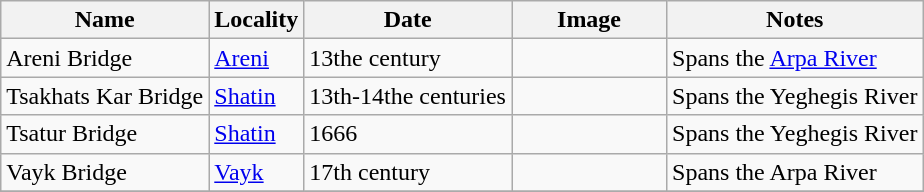<table class="wikitable sortable">
<tr>
<th>Name</th>
<th>Locality</th>
<th>Date</th>
<th class="unsortable" width="96px">Image</th>
<th class="unsortable">Notes</th>
</tr>
<tr>
<td>Areni Bridge</td>
<td><a href='#'>Areni</a></td>
<td>13the century</td>
<td></td>
<td>Spans the <a href='#'>Arpa River</a></td>
</tr>
<tr>
<td>Tsakhats Kar Bridge</td>
<td><a href='#'>Shatin</a></td>
<td>13th-14the centuries</td>
<td></td>
<td>Spans the Yeghegis River</td>
</tr>
<tr>
<td>Tsatur Bridge</td>
<td><a href='#'>Shatin</a></td>
<td>1666</td>
<td></td>
<td>Spans the Yeghegis River</td>
</tr>
<tr>
<td>Vayk Bridge</td>
<td><a href='#'>Vayk</a></td>
<td>17th century</td>
<td></td>
<td>Spans the Arpa River</td>
</tr>
<tr>
</tr>
</table>
